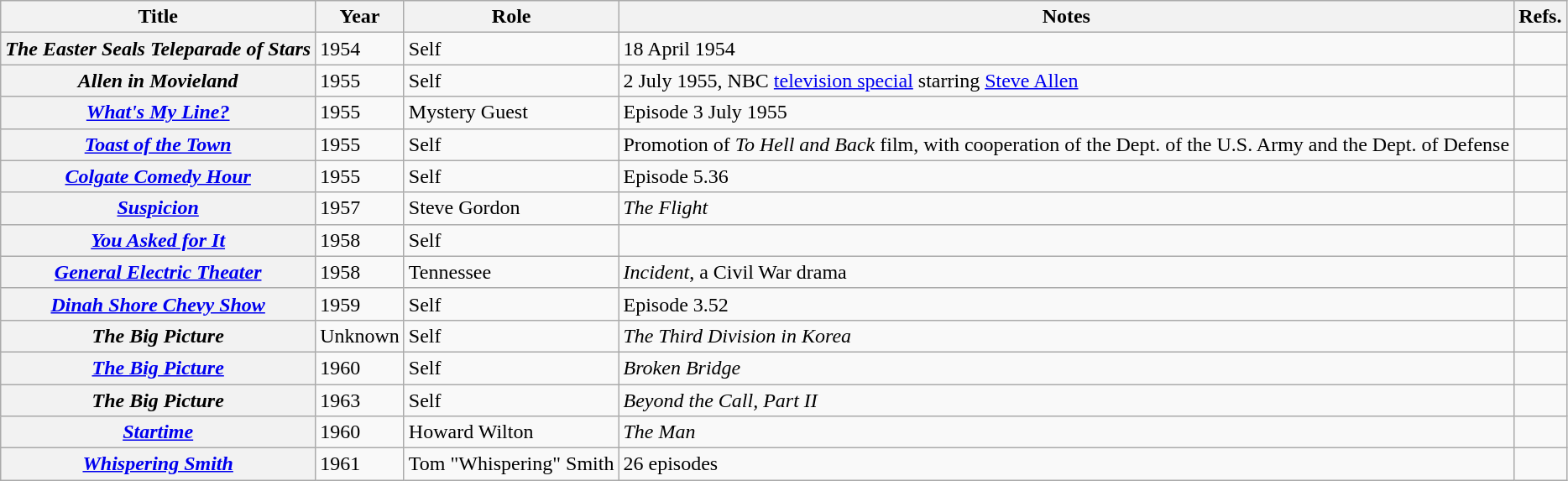<table class="wikitable sortable plainrowheaders">
<tr>
<th>Title</th>
<th>Year</th>
<th class="unsortable">Role</th>
<th class="unsortable">Notes</th>
<th class="unsortable">Refs.</th>
</tr>
<tr>
<th scope="row"><em>The Easter Seals Teleparade of Stars</em></th>
<td>1954</td>
<td>Self</td>
<td>18 April 1954</td>
<td></td>
</tr>
<tr>
<th scope="row"><em>Allen in Movieland</em></th>
<td>1955</td>
<td>Self</td>
<td>2 July 1955, NBC <a href='#'>television special</a> starring <a href='#'>Steve Allen</a></td>
<td></td>
</tr>
<tr>
<th scope="row"><em><a href='#'>What's My Line?</a></em></th>
<td>1955</td>
<td>Mystery Guest</td>
<td>Episode 3 July 1955</td>
<td></td>
</tr>
<tr>
<th scope="row"><em> <a href='#'>Toast of the Town</a></em></th>
<td>1955</td>
<td>Self</td>
<td>Promotion of <em>To Hell and Back</em> film, with cooperation of the Dept. of the U.S. Army and the Dept. of Defense</td>
<td></td>
</tr>
<tr>
<th scope="row"><em><a href='#'>Colgate Comedy Hour</a></em></th>
<td>1955</td>
<td>Self</td>
<td>Episode 5.36</td>
<td></td>
</tr>
<tr>
<th scope="row"><em><a href='#'>Suspicion</a> </em></th>
<td>1957</td>
<td>Steve Gordon</td>
<td><em>The Flight</em></td>
<td></td>
</tr>
<tr>
<th scope="row"><em><a href='#'>You Asked for It</a></em></th>
<td>1958</td>
<td>Self</td>
<td></td>
<td></td>
</tr>
<tr>
<th scope="row"><em><a href='#'>General Electric Theater</a></em></th>
<td>1958</td>
<td>Tennessee</td>
<td><em>Incident</em>, a Civil War drama</td>
<td></td>
</tr>
<tr>
<th scope="row"><em><a href='#'>Dinah Shore Chevy Show</a> </em></th>
<td>1959</td>
<td>Self</td>
<td>Episode 3.52</td>
<td></td>
</tr>
<tr>
<th scope="row"><em>The Big Picture</em></th>
<td>Unknown</td>
<td>Self</td>
<td><em>The Third Division in Korea</em></td>
<td></td>
</tr>
<tr>
<th scope="row"><em><a href='#'>The Big Picture</a></em></th>
<td>1960</td>
<td>Self</td>
<td><em>Broken Bridge</em></td>
<td></td>
</tr>
<tr>
<th scope="row"><em>The Big Picture</em></th>
<td>1963</td>
<td>Self</td>
<td><em>Beyond the Call, Part II </em></td>
<td></td>
</tr>
<tr>
<th scope="row"><em><a href='#'>Startime</a></em></th>
<td>1960</td>
<td>Howard Wilton</td>
<td><em>The Man</em></td>
<td></td>
</tr>
<tr>
<th scope="row"><em><a href='#'>Whispering Smith</a></em></th>
<td>1961</td>
<td>Tom "Whispering" Smith</td>
<td>26 episodes</td>
<td></td>
</tr>
</table>
